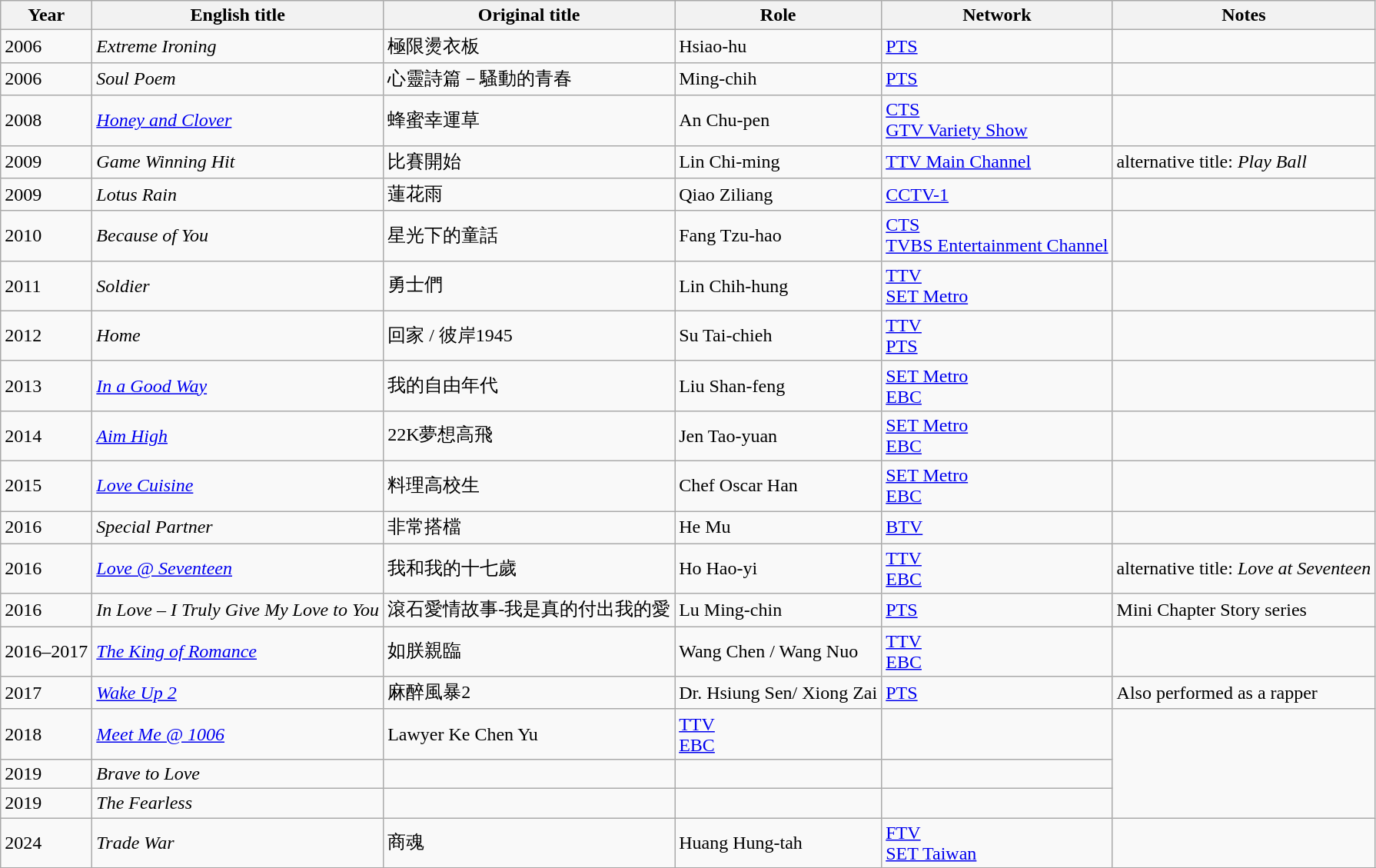<table class="wikitable sortable">
<tr>
<th>Year</th>
<th>English title</th>
<th>Original title</th>
<th>Role</th>
<th>Network</th>
<th class="unsortable">Notes</th>
</tr>
<tr>
<td>2006</td>
<td><em>Extreme Ironing </em></td>
<td>極限燙衣板</td>
<td>Hsiao-hu</td>
<td><a href='#'>PTS</a></td>
<td></td>
</tr>
<tr>
<td>2006</td>
<td><em>Soul Poem</em></td>
<td>心靈詩篇－騷動的青春</td>
<td>Ming-chih</td>
<td><a href='#'>PTS</a></td>
<td></td>
</tr>
<tr>
<td>2008</td>
<td><em><a href='#'>Honey and Clover</a></em></td>
<td>蜂蜜幸運草</td>
<td>An Chu-pen</td>
<td><a href='#'>CTS</a><br><a href='#'>GTV Variety Show</a></td>
<td></td>
</tr>
<tr>
<td>2009</td>
<td><em>Game Winning Hit</em></td>
<td>比賽開始</td>
<td>Lin Chi-ming</td>
<td><a href='#'>TTV Main Channel</a></td>
<td>alternative title: <em>Play Ball</em></td>
</tr>
<tr>
<td>2009</td>
<td><em>Lotus Rain</em></td>
<td>蓮花雨</td>
<td>Qiao Ziliang</td>
<td><a href='#'>CCTV-1</a></td>
<td></td>
</tr>
<tr>
<td>2010</td>
<td><em>Because of You</em></td>
<td>星光下的童話</td>
<td>Fang Tzu-hao</td>
<td><a href='#'>CTS</a><br><a href='#'>TVBS Entertainment Channel</a></td>
<td></td>
</tr>
<tr>
<td>2011</td>
<td><em>Soldier</em></td>
<td>勇士們</td>
<td>Lin Chih-hung</td>
<td><a href='#'>TTV</a><br><a href='#'>SET Metro</a></td>
<td></td>
</tr>
<tr>
<td>2012</td>
<td><em>Home</em></td>
<td>回家 / 彼岸1945</td>
<td>Su Tai-chieh</td>
<td><a href='#'>TTV</a><br> <a href='#'>PTS</a></td>
<td></td>
</tr>
<tr>
<td>2013</td>
<td><em><a href='#'>In a Good Way</a></em></td>
<td>我的自由年代</td>
<td>Liu Shan-feng</td>
<td><a href='#'>SET Metro</a><br><a href='#'>EBC</a></td>
<td></td>
</tr>
<tr>
<td>2014</td>
<td><em><a href='#'>Aim High</a></em></td>
<td>22K夢想高飛</td>
<td>Jen Tao-yuan</td>
<td><a href='#'>SET Metro</a><br><a href='#'>EBC</a></td>
<td></td>
</tr>
<tr>
<td>2015</td>
<td><em><a href='#'>Love Cuisine</a></em></td>
<td>料理高校生</td>
<td>Chef Oscar Han</td>
<td><a href='#'>SET Metro</a><br><a href='#'>EBC</a></td>
<td></td>
</tr>
<tr>
<td>2016</td>
<td><em>Special Partner</em></td>
<td>非常搭檔</td>
<td>He Mu</td>
<td><a href='#'>BTV</a></td>
<td></td>
</tr>
<tr>
<td>2016</td>
<td><em><a href='#'>Love @ Seventeen</a></em></td>
<td>我和我的十七歲</td>
<td>Ho Hao-yi</td>
<td><a href='#'>TTV</a><br><a href='#'>EBC</a></td>
<td>alternative title: <em>Love at Seventeen</em></td>
</tr>
<tr>
<td>2016</td>
<td><em>In Love – I Truly Give My Love to You</em></td>
<td>滾石愛情故事-我是真的付出我的愛</td>
<td>Lu Ming-chin</td>
<td><a href='#'>PTS</a></td>
<td>Mini Chapter Story series</td>
</tr>
<tr>
<td>2016–2017</td>
<td><em><a href='#'>The King of Romance</a></em></td>
<td>如朕親臨</td>
<td>Wang Chen / Wang Nuo</td>
<td><a href='#'>TTV</a><br><a href='#'>EBC</a></td>
<td></td>
</tr>
<tr>
<td>2017</td>
<td><em><a href='#'>Wake Up 2</a></em></td>
<td>麻醉風暴2</td>
<td>Dr. Hsiung Sen/ Xiong Zai</td>
<td><a href='#'>PTS</a></td>
<td>Also performed as a rapper</td>
</tr>
<tr>
<td>2018</td>
<td><em><a href='#'>Meet Me @ 1006</a></em></td>
<td>Lawyer Ke Chen Yu</td>
<td><a href='#'>TTV</a><br><a href='#'>EBC</a></td>
<td></td>
</tr>
<tr>
<td>2019</td>
<td><em>Brave to Love</em></td>
<td></td>
<td></td>
<td></td>
</tr>
<tr>
<td>2019</td>
<td><em>The Fearless</em></td>
<td></td>
<td></td>
<td></td>
</tr>
<tr>
<td>2024</td>
<td><em>Trade War</em></td>
<td>商魂</td>
<td>Huang Hung-tah</td>
<td><a href='#'>FTV</a><br><a href='#'>SET Taiwan</a></td>
<td></td>
</tr>
<tr>
</tr>
</table>
